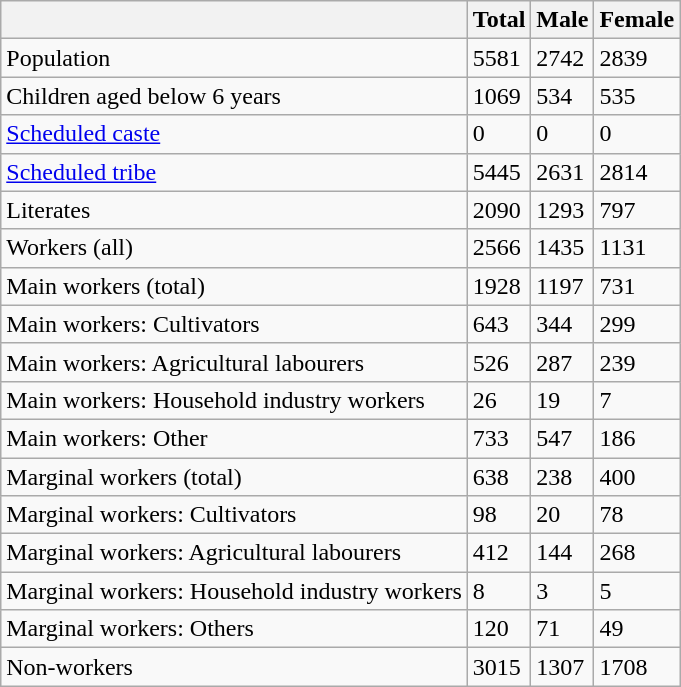<table class="wikitable sortable">
<tr>
<th></th>
<th>Total</th>
<th>Male</th>
<th>Female</th>
</tr>
<tr>
<td>Population</td>
<td>5581</td>
<td>2742</td>
<td>2839</td>
</tr>
<tr>
<td>Children aged below 6 years</td>
<td>1069</td>
<td>534</td>
<td>535</td>
</tr>
<tr>
<td><a href='#'>Scheduled caste</a></td>
<td>0</td>
<td>0</td>
<td>0</td>
</tr>
<tr>
<td><a href='#'>Scheduled tribe</a></td>
<td>5445</td>
<td>2631</td>
<td>2814</td>
</tr>
<tr>
<td>Literates</td>
<td>2090</td>
<td>1293</td>
<td>797</td>
</tr>
<tr>
<td>Workers (all)</td>
<td>2566</td>
<td>1435</td>
<td>1131</td>
</tr>
<tr>
<td>Main workers (total)</td>
<td>1928</td>
<td>1197</td>
<td>731</td>
</tr>
<tr>
<td>Main workers: Cultivators</td>
<td>643</td>
<td>344</td>
<td>299</td>
</tr>
<tr>
<td>Main workers: Agricultural labourers</td>
<td>526</td>
<td>287</td>
<td>239</td>
</tr>
<tr>
<td>Main workers: Household industry workers</td>
<td>26</td>
<td>19</td>
<td>7</td>
</tr>
<tr>
<td>Main workers: Other</td>
<td>733</td>
<td>547</td>
<td>186</td>
</tr>
<tr>
<td>Marginal workers (total)</td>
<td>638</td>
<td>238</td>
<td>400</td>
</tr>
<tr>
<td>Marginal workers: Cultivators</td>
<td>98</td>
<td>20</td>
<td>78</td>
</tr>
<tr>
<td>Marginal workers: Agricultural labourers</td>
<td>412</td>
<td>144</td>
<td>268</td>
</tr>
<tr>
<td>Marginal workers: Household industry workers</td>
<td>8</td>
<td>3</td>
<td>5</td>
</tr>
<tr>
<td>Marginal workers: Others</td>
<td>120</td>
<td>71</td>
<td>49</td>
</tr>
<tr>
<td>Non-workers</td>
<td>3015</td>
<td>1307</td>
<td>1708</td>
</tr>
</table>
